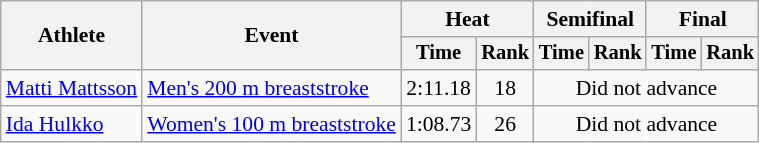<table class="wikitable" style="font-size:90%">
<tr>
<th rowspan="2">Athlete</th>
<th rowspan="2">Event</th>
<th colspan="2">Heat</th>
<th colspan="2">Semifinal</th>
<th colspan="2">Final</th>
</tr>
<tr style="font-size:95%">
<th>Time</th>
<th>Rank</th>
<th>Time</th>
<th>Rank</th>
<th>Time</th>
<th>Rank</th>
</tr>
<tr align=center>
<td align=left><a href='#'>Matti Mattsson</a></td>
<td align=left><a href='#'>Men's 200 m breaststroke</a></td>
<td>2:11.18</td>
<td>18</td>
<td colspan=4>Did not advance</td>
</tr>
<tr align=center>
<td align=left><a href='#'>Ida Hulkko</a></td>
<td align=left><a href='#'>Women's 100 m breaststroke</a></td>
<td>1:08.73</td>
<td>26</td>
<td colspan=4>Did not advance</td>
</tr>
</table>
